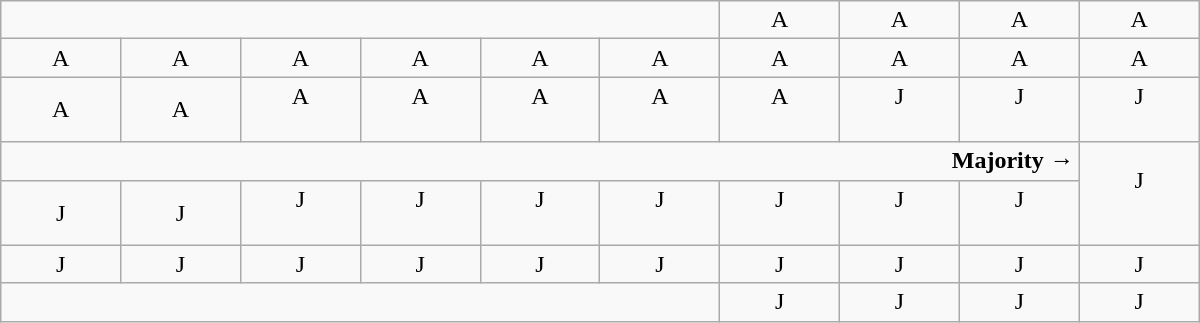<table class="wikitable" style="text-align:center" width=800px>
<tr>
<td colspan=6></td>
<td>A</td>
<td>A</td>
<td>A</td>
<td>A</td>
</tr>
<tr>
<td width=50px >A</td>
<td width=50px >A</td>
<td width=50px >A</td>
<td width=50px >A</td>
<td width=50px >A</td>
<td width=50px >A</td>
<td width=50px >A</td>
<td width=50px >A</td>
<td width=50px >A</td>
<td width=50px >A</td>
</tr>
<tr>
<td>A</td>
<td>A</td>
<td>A<br><br></td>
<td>A<br><br></td>
<td>A<br><br></td>
<td>A<br><br></td>
<td>A<br><br></td>
<td>J<br><br></td>
<td>J<br><br></td>
<td>J<br><br></td>
</tr>
<tr>
<td colspan=9 align=right><strong>Majority →</strong></td>
<td rowspan=2 >J<br><br></td>
</tr>
<tr>
<td>J</td>
<td>J</td>
<td>J<br><br></td>
<td>J<br><br></td>
<td>J<br><br></td>
<td>J<br><br></td>
<td>J<br><br></td>
<td>J<br><br></td>
<td>J<br><br></td>
</tr>
<tr>
<td>J</td>
<td>J</td>
<td>J</td>
<td>J</td>
<td>J</td>
<td>J</td>
<td>J</td>
<td>J</td>
<td>J</td>
<td>J</td>
</tr>
<tr>
<td colspan=6></td>
<td>J</td>
<td>J</td>
<td>J</td>
<td>J</td>
</tr>
</table>
